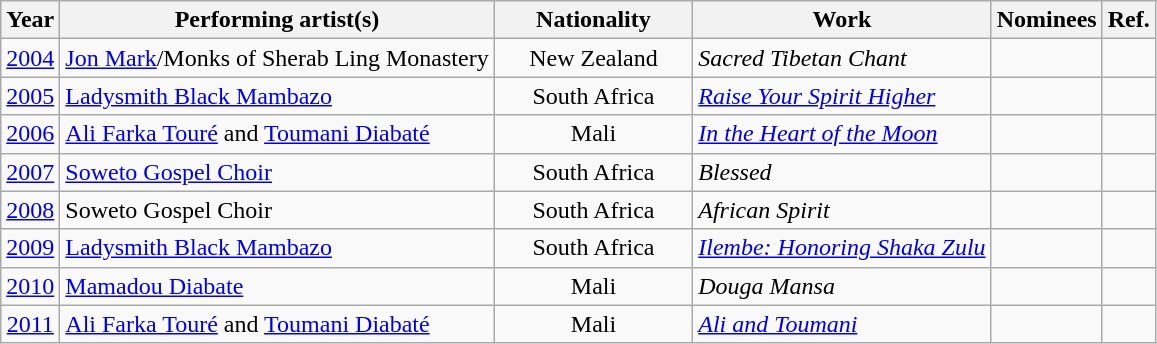<table class="wikitable sortable">
<tr>
<th bgcolor="#efefef">Year</th>
<th bgcolor="#efefef">Performing artist(s)</th>
<th bgcolor="#efefef" width=125px>Nationality</th>
<th bgcolor="#efefef">Work</th>
<th bgcolor="#efefef" class=unsortable>Nominees</th>
<th bgcolor="#efefef" class=unsortable>Ref.</th>
</tr>
<tr>
<td align="center"><a href='#'>2004</a></td>
<td><a href='#'>Jon Mark</a>/Monks of Sherab Ling Monastery</td>
<td align="center">New Zealand</td>
<td><em>Sacred Tibetan Chant</em></td>
<td></td>
<td align="center"></td>
</tr>
<tr>
<td align="center"><a href='#'>2005</a></td>
<td><a href='#'>Ladysmith Black Mambazo</a></td>
<td align="center">South Africa</td>
<td><em><a href='#'>Raise Your Spirit Higher</a></em></td>
<td></td>
<td align="center"></td>
</tr>
<tr>
<td align="center"><a href='#'>2006</a></td>
<td><a href='#'>Ali Farka Touré</a> and <a href='#'>Toumani Diabaté</a></td>
<td align="center">Mali</td>
<td><em><a href='#'>In the Heart of the Moon</a></em></td>
<td></td>
<td align="center"></td>
</tr>
<tr>
<td align="center"><a href='#'>2007</a></td>
<td><a href='#'>Soweto Gospel Choir</a></td>
<td align="center">South Africa</td>
<td><em>Blessed</em></td>
<td></td>
<td align="center"></td>
</tr>
<tr>
<td align="center"><a href='#'>2008</a></td>
<td>Soweto Gospel Choir</td>
<td align="center">South Africa</td>
<td><em>African Spirit</em></td>
<td></td>
<td align="center"></td>
</tr>
<tr>
<td align="center"><a href='#'>2009</a></td>
<td><a href='#'>Ladysmith Black Mambazo</a></td>
<td align="center">South Africa</td>
<td><em><a href='#'>Ilembe: Honoring Shaka Zulu</a></em></td>
<td></td>
<td align="center"></td>
</tr>
<tr>
<td align="center"><a href='#'>2010</a></td>
<td><a href='#'>Mamadou Diabate</a></td>
<td align="center">Mali</td>
<td><em>Douga Mansa</em></td>
<td></td>
<td align="center"></td>
</tr>
<tr>
<td align="center"><a href='#'>2011</a></td>
<td><a href='#'>Ali Farka Touré</a> and <a href='#'>Toumani Diabaté</a></td>
<td align="center">Mali</td>
<td><em><a href='#'>Ali and Toumani</a></em></td>
<td></td>
<td align="center"></td>
</tr>
</table>
